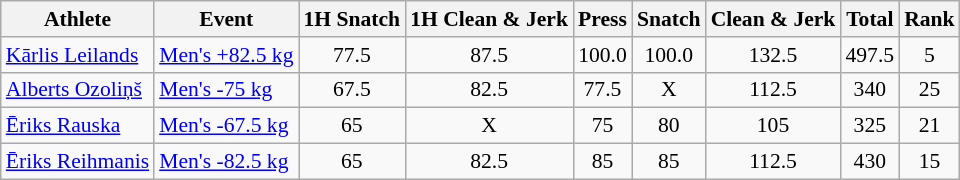<table class="wikitable" style="font-size:90%">
<tr>
<th>Athlete</th>
<th>Event</th>
<th>1H Snatch</th>
<th>1H Clean & Jerk</th>
<th>Press</th>
<th>Snatch</th>
<th>Clean & Jerk</th>
<th>Total</th>
<th>Rank</th>
</tr>
<tr align=center>
<td align=left><a href='#'>Kārlis Leilands</a></td>
<td align=left><a href='#'>Men's +82.5 kg</a></td>
<td>77.5</td>
<td>87.5</td>
<td>100.0</td>
<td>100.0</td>
<td>132.5</td>
<td>497.5</td>
<td>5</td>
</tr>
<tr align=center>
<td align=left><a href='#'>Alberts Ozoliņš</a></td>
<td align=left><a href='#'>Men's -75 kg</a></td>
<td>67.5</td>
<td>82.5</td>
<td>77.5</td>
<td>X</td>
<td>112.5</td>
<td>340</td>
<td>25</td>
</tr>
<tr align=center>
<td align=left><a href='#'>Ēriks Rauska</a></td>
<td align=left><a href='#'>Men's -67.5 kg</a></td>
<td>65</td>
<td>X</td>
<td>75</td>
<td>80</td>
<td>105</td>
<td>325</td>
<td>21</td>
</tr>
<tr align=center>
<td align=left><a href='#'>Ēriks Reihmanis</a></td>
<td align=left><a href='#'>Men's -82.5 kg</a></td>
<td>65</td>
<td>82.5</td>
<td>85</td>
<td>85</td>
<td>112.5</td>
<td>430</td>
<td>15</td>
</tr>
</table>
